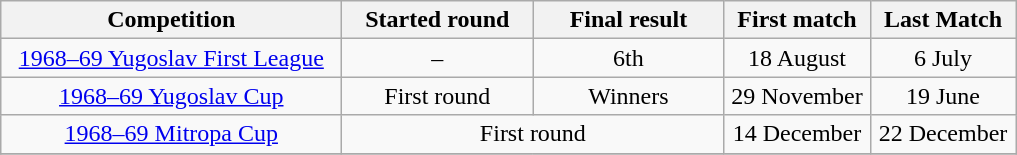<table class="wikitable" style="text-align: center;">
<tr>
<th width="220">Competition</th>
<th width="120">Started round</th>
<th width="120">Final result</th>
<th width="90">First match</th>
<th width="90">Last Match</th>
</tr>
<tr>
<td><a href='#'>1968–69 Yugoslav First League</a></td>
<td>–</td>
<td>6th</td>
<td>18 August</td>
<td>6 July</td>
</tr>
<tr>
<td><a href='#'>1968–69 Yugoslav Cup</a></td>
<td>First round</td>
<td>Winners</td>
<td>29 November</td>
<td>19 June</td>
</tr>
<tr>
<td><a href='#'>1968–69 Mitropa Cup</a></td>
<td colspan=2>First round</td>
<td>14 December</td>
<td>22 December</td>
</tr>
<tr>
</tr>
</table>
